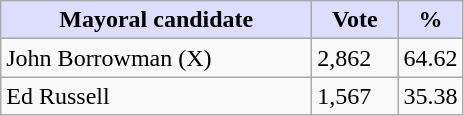<table class="wikitable">
<tr>
<th style="background:#ddf; width:200px;">Mayoral candidate</th>
<th style="background:#ddf; width:50px;">Vote</th>
<th style="background:#ddf; width:30px;">%</th>
</tr>
<tr>
<td>John Borrowman (X)</td>
<td>2,862</td>
<td>64.62</td>
</tr>
<tr>
<td>Ed Russell</td>
<td>1,567</td>
<td>35.38</td>
</tr>
</table>
